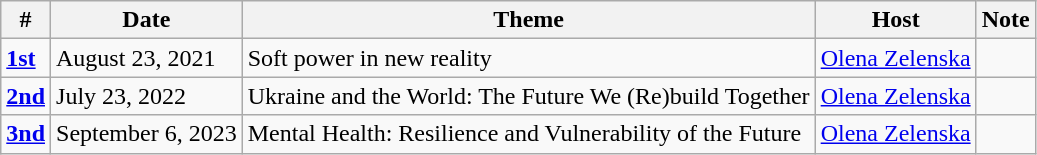<table class="wikitable">
<tr>
<th>#</th>
<th>Date</th>
<th>Theme</th>
<th>Host</th>
<th>Note</th>
</tr>
<tr>
<td><a href='#'><strong>1st</strong></a></td>
<td>August 23, 2021</td>
<td>Soft power in new reality</td>
<td><a href='#'>Olena Zelenska</a></td>
<td></td>
</tr>
<tr>
<td><a href='#'><strong>2nd</strong></a></td>
<td>July 23, 2022</td>
<td>Ukraine and the World: The Future We (Re)build Together</td>
<td><a href='#'>Olena Zelenska</a></td>
<td></td>
</tr>
<tr>
<td><a href='#'><strong>3nd</strong></a></td>
<td>September 6, 2023</td>
<td>Mental Health: Resilience and Vulnerability of the Future</td>
<td><a href='#'>Olena Zelenska</a></td>
<td></td>
</tr>
</table>
